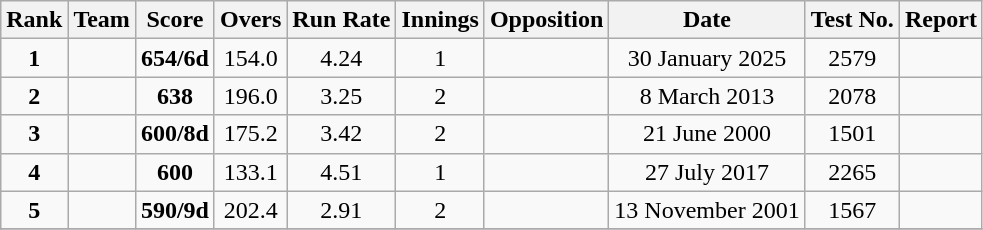<table class="wikitable" style="text-align:center">
<tr>
<th scope="col">Rank</th>
<th scope="col">Team</th>
<th scope="col">Score</th>
<th scope="col">Overs</th>
<th scope="col">Run Rate</th>
<th scope="col">Innings</th>
<th scope="col">Opposition</th>
<th scope="col">Date</th>
<th scope="col">Test No.</th>
<th scope="col">Report</th>
</tr>
<tr>
<td><strong>1</strong></td>
<td></td>
<td><strong>654/6d</strong></td>
<td>154.0</td>
<td>4.24</td>
<td>1</td>
<td></td>
<td>30 January 2025</td>
<td>2579</td>
<td></td>
</tr>
<tr>
<td><strong>2</strong></td>
<td></td>
<td><strong>638</strong></td>
<td>196.0</td>
<td>3.25</td>
<td>2</td>
<td></td>
<td>8 March 2013</td>
<td>2078</td>
<td></td>
</tr>
<tr>
<td><strong>3</strong></td>
<td></td>
<td><strong>600/8d</strong></td>
<td>175.2</td>
<td>3.42</td>
<td>2</td>
<td></td>
<td>21 June 2000</td>
<td>1501</td>
<td></td>
</tr>
<tr>
<td><strong>4</strong></td>
<td></td>
<td><strong>600</strong></td>
<td>133.1</td>
<td>4.51</td>
<td>1</td>
<td></td>
<td>27 July 2017</td>
<td>2265</td>
<td></td>
</tr>
<tr>
<td><strong>5</strong></td>
<td></td>
<td><strong>590/9d</strong></td>
<td>202.4</td>
<td>2.91</td>
<td>2</td>
<td></td>
<td>13 November 2001</td>
<td>1567</td>
<td><br></td>
</tr>
<tr>
</tr>
</table>
